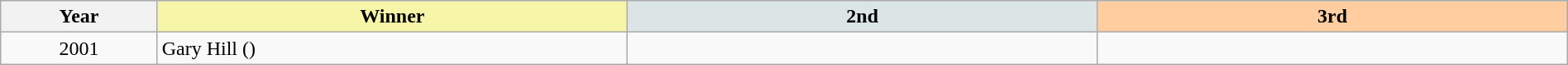<table class="wikitable" width=100%>
<tr>
<th width=10%>Year</th>
<th style="background-color: #F7F6A8;" width=30%>Winner</th>
<th style="background-color: #DCE5E5;" width=30%>2nd</th>
<th style="background-color: #FFCDA0;" width=30%>3rd</th>
</tr>
<tr>
<td align=center>2001 </td>
<td>Gary 	Hill ()</td>
<td></td>
<td></td>
</tr>
</table>
